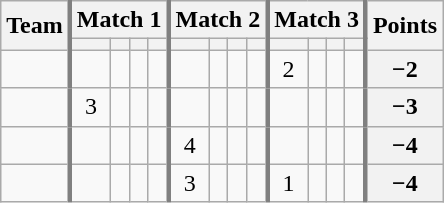<table class="wikitable sortable" style="text-align:center;">
<tr>
<th rowspan=2>Team</th>
<th colspan=4 style="border-left:3px solid gray">Match 1</th>
<th colspan=4 style="border-left:3px solid gray">Match 2</th>
<th colspan=4 style="border-left:3px solid gray">Match 3</th>
<th rowspan=2 style="border-left:3px solid gray">Points</th>
</tr>
<tr>
<th style="border-left:3px solid gray"></th>
<th></th>
<th></th>
<th></th>
<th style="border-left:3px solid gray"></th>
<th></th>
<th></th>
<th></th>
<th style="border-left:3px solid gray"></th>
<th></th>
<th></th>
<th></th>
</tr>
<tr>
<td align=left></td>
<td style="border-left:3px solid gray"></td>
<td></td>
<td></td>
<td></td>
<td style="border-left:3px solid gray"></td>
<td></td>
<td></td>
<td></td>
<td style="border-left:3px solid gray">2</td>
<td></td>
<td></td>
<td></td>
<th style="border-left:3px solid gray">−2</th>
</tr>
<tr>
<td align=left></td>
<td style="border-left:3px solid gray">3</td>
<td></td>
<td></td>
<td></td>
<td style="border-left:3px solid gray"></td>
<td></td>
<td></td>
<td></td>
<td style="border-left:3px solid gray"></td>
<td></td>
<td></td>
<td></td>
<th style="border-left:3px solid gray">−3</th>
</tr>
<tr>
<td align=left></td>
<td style="border-left:3px solid gray"></td>
<td></td>
<td></td>
<td></td>
<td style="border-left:3px solid gray">4</td>
<td></td>
<td></td>
<td></td>
<td style="border-left:3px solid gray"></td>
<td></td>
<td></td>
<td></td>
<th style="border-left:3px solid gray">−4</th>
</tr>
<tr>
<td align=left></td>
<td style="border-left:3px solid gray"></td>
<td></td>
<td></td>
<td></td>
<td style="border-left:3px solid gray">3</td>
<td></td>
<td></td>
<td></td>
<td style="border-left:3px solid gray">1</td>
<td></td>
<td></td>
<td></td>
<th style="border-left:3px solid gray">−4</th>
</tr>
</table>
